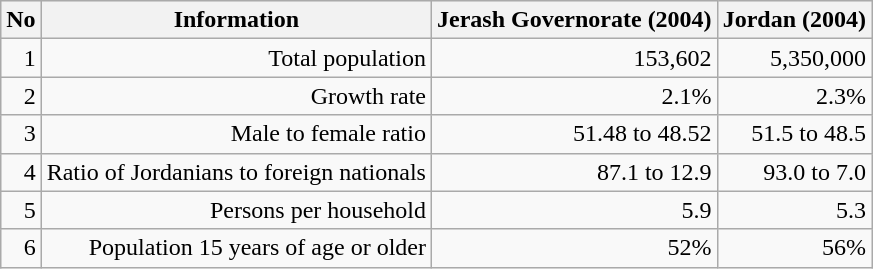<table class="wikitable sortable" style="text-align:right;">
<tr bgcolor="#ececec" valign="top">
<th>No</th>
<th>Information</th>
<th>Jerash Governorate (2004)</th>
<th>Jordan (2004)</th>
</tr>
<tr>
<td>1</td>
<td>Total population</td>
<td>153,602</td>
<td>5,350,000</td>
</tr>
<tr>
<td>2</td>
<td>Growth rate</td>
<td>2.1%</td>
<td>2.3%</td>
</tr>
<tr>
<td>3</td>
<td>Male to female ratio</td>
<td>51.48 to 48.52</td>
<td>51.5 to 48.5</td>
</tr>
<tr>
<td>4</td>
<td>Ratio of Jordanians to foreign nationals</td>
<td>87.1 to 12.9</td>
<td>93.0 to 7.0</td>
</tr>
<tr>
<td>5</td>
<td>Persons per household</td>
<td>5.9</td>
<td>5.3</td>
</tr>
<tr>
<td>6</td>
<td>Population 15 years of age or older</td>
<td>52%</td>
<td>56%</td>
</tr>
</table>
